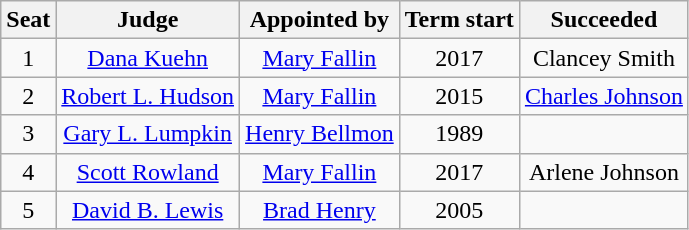<table class="wikitable sortable" style="text-align:center">
<tr>
<th>Seat</th>
<th>Judge</th>
<th>Appointed by</th>
<th>Term start</th>
<th>Succeeded</th>
</tr>
<tr>
<td>1</td>
<td><a href='#'>Dana Kuehn</a></td>
<td><a href='#'>Mary Fallin</a></td>
<td>2017</td>
<td>Clancey Smith</td>
</tr>
<tr>
<td>2</td>
<td><a href='#'>Robert L. Hudson</a></td>
<td><a href='#'>Mary Fallin</a></td>
<td>2015</td>
<td><a href='#'>Charles Johnson</a></td>
</tr>
<tr>
<td>3</td>
<td><a href='#'>Gary L. Lumpkin</a></td>
<td><a href='#'>Henry Bellmon</a></td>
<td>1989</td>
<td></td>
</tr>
<tr>
<td>4</td>
<td><a href='#'>Scott Rowland</a></td>
<td><a href='#'>Mary Fallin</a></td>
<td>2017</td>
<td>Arlene Johnson</td>
</tr>
<tr>
<td>5</td>
<td><a href='#'>David B. Lewis</a></td>
<td><a href='#'>Brad Henry</a></td>
<td>2005</td>
<td></td>
</tr>
</table>
